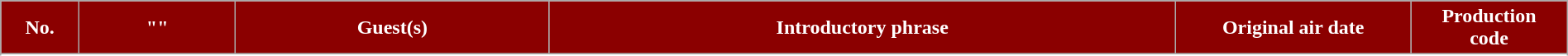<table class="wikitable plainrowheaders" style="width:100%; margin:auto;">
<tr>
<th style="background-color: #8B0000; color:#ffffff" width=5%><abbr>No.</abbr></th>
<th style="background-color: #8B0000; color:#ffffff" width=10%>"<a href='#'></a>"</th>
<th style="background-color: #8B0000; color:#ffffff" width=20%>Guest(s)</th>
<th style="background-color: #8B0000; color:#ffffff" width=40%>Introductory phrase</th>
<th style="background-color: #8B0000; color:#ffffff" width=15%>Original air date</th>
<th style="background-color: #8B0000; color:#ffffff" width=10%>Production <br> code</th>
</tr>
<tr>
</tr>
<tr>
</tr>
<tr>
</tr>
<tr>
</tr>
<tr>
</tr>
<tr>
</tr>
<tr>
</tr>
<tr>
</tr>
<tr>
</tr>
<tr>
</tr>
<tr>
</tr>
<tr>
</tr>
<tr>
</tr>
<tr>
</tr>
</table>
